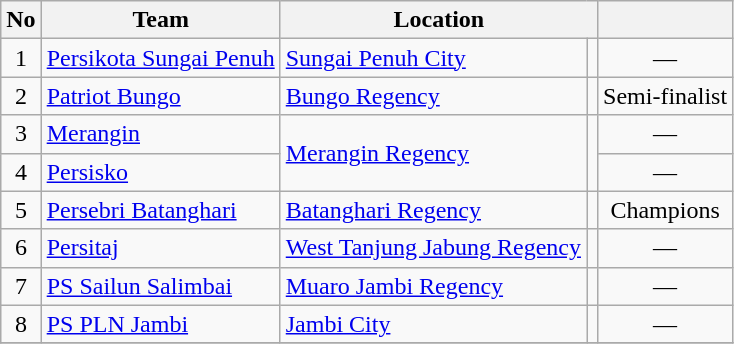<table class="wikitable sortable" style="font-size:100%;">
<tr>
<th>No</th>
<th>Team</th>
<th colspan="2">Location</th>
<th></th>
</tr>
<tr>
<td align="center">1</td>
<td><a href='#'>Persikota Sungai Penuh</a></td>
<td><a href='#'>Sungai Penuh City</a></td>
<td></td>
<td align="center">—</td>
</tr>
<tr>
<td align="center">2</td>
<td><a href='#'>Patriot Bungo</a></td>
<td><a href='#'>Bungo Regency</a></td>
<td></td>
<td align="center">Semi-finalist</td>
</tr>
<tr>
<td align="center">3</td>
<td><a href='#'>Merangin</a></td>
<td rowspan="2"><a href='#'>Merangin Regency</a></td>
<td rowspan="2"></td>
<td align="center">—</td>
</tr>
<tr>
<td align="center">4</td>
<td><a href='#'>Persisko</a></td>
<td align="center">—</td>
</tr>
<tr>
<td align="center">5</td>
<td><a href='#'>Persebri Batanghari</a></td>
<td><a href='#'>Batanghari Regency</a></td>
<td></td>
<td align="center">Champions</td>
</tr>
<tr>
<td align="center">6</td>
<td><a href='#'>Persitaj</a></td>
<td><a href='#'>West Tanjung Jabung Regency</a></td>
<td></td>
<td align="center">—</td>
</tr>
<tr>
<td align="center">7</td>
<td><a href='#'>PS Sailun Salimbai</a></td>
<td><a href='#'>Muaro Jambi Regency</a></td>
<td></td>
<td align="center">—</td>
</tr>
<tr>
<td align="center">8</td>
<td><a href='#'>PS PLN Jambi</a></td>
<td><a href='#'>Jambi City</a></td>
<td></td>
<td align="center">—</td>
</tr>
<tr>
</tr>
</table>
